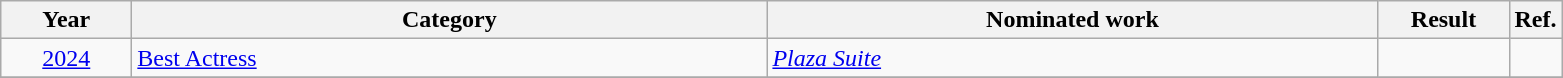<table class=wikitable>
<tr>
<th scope="col" style="width:5em;">Year</th>
<th scope="col" style="width:26em;">Category</th>
<th scope="col" style="width:25em;">Nominated work</th>
<th scope="col" style="width:5em;">Result</th>
<th>Ref.</th>
</tr>
<tr>
<td style="text-align:center;"><a href='#'>2024</a></td>
<td><a href='#'>Best Actress</a></td>
<td><em><a href='#'>Plaza Suite</a></em></td>
<td></td>
<td></td>
</tr>
<tr>
</tr>
</table>
